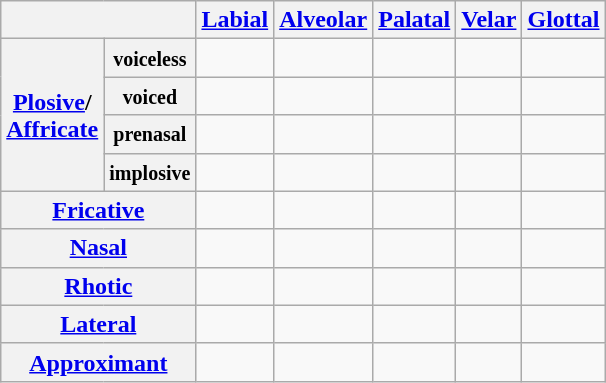<table class="wikitable" style="text-align:center;">
<tr>
<th colspan="2"></th>
<th><a href='#'>Labial</a></th>
<th><a href='#'>Alveolar</a></th>
<th><a href='#'>Palatal</a></th>
<th><a href='#'>Velar</a></th>
<th><a href='#'>Glottal</a></th>
</tr>
<tr>
<th rowspan="4"><a href='#'>Plosive</a>/<br><a href='#'>Affricate</a></th>
<th><small>voiceless</small></th>
<td></td>
<td></td>
<td></td>
<td></td>
<td></td>
</tr>
<tr>
<th><small>voiced</small></th>
<td></td>
<td></td>
<td></td>
<td></td>
<td></td>
</tr>
<tr>
<th><small>prenasal</small></th>
<td></td>
<td></td>
<td></td>
<td></td>
<td></td>
</tr>
<tr>
<th><small>implosive</small></th>
<td></td>
<td></td>
<td></td>
<td></td>
<td></td>
</tr>
<tr>
<th colspan="2"><a href='#'>Fricative</a></th>
<td></td>
<td></td>
<td></td>
<td></td>
<td></td>
</tr>
<tr>
<th colspan="2"><a href='#'>Nasal</a></th>
<td></td>
<td></td>
<td></td>
<td></td>
<td></td>
</tr>
<tr>
<th colspan="2"><a href='#'>Rhotic</a></th>
<td></td>
<td></td>
<td></td>
<td></td>
<td></td>
</tr>
<tr>
<th colspan="2"><a href='#'>Lateral</a></th>
<td></td>
<td></td>
<td></td>
<td></td>
<td></td>
</tr>
<tr>
<th colspan="2"><a href='#'>Approximant</a></th>
<td></td>
<td></td>
<td></td>
<td></td>
<td></td>
</tr>
</table>
